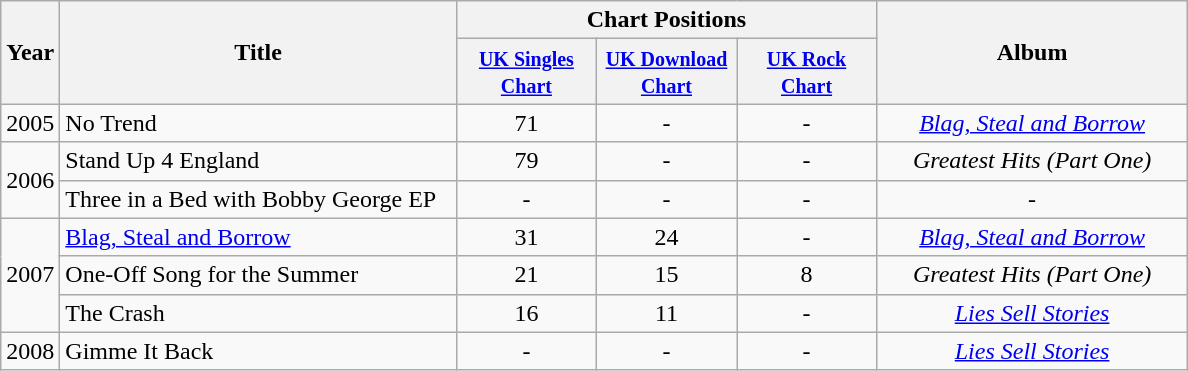<table class="wikitable" style="text-align:center;">
<tr>
<th width="28" rowspan="2">Year</th>
<th width="257" rowspan="2">Title</th>
<th colspan="3">Chart Positions</th>
<th width="200" rowspan="2">Album</th>
</tr>
<tr>
<th width="86"><small><a href='#'>UK Singles Chart</a></small></th>
<th width="86"><small><a href='#'>UK Download Chart</a></small></th>
<th width="86"><small><a href='#'>UK Rock Chart</a></small></th>
</tr>
<tr>
<td>2005</td>
<td align="left">No Trend</td>
<td>71</td>
<td>-</td>
<td>-</td>
<td><em><a href='#'>Blag, Steal and Borrow</a></em></td>
</tr>
<tr>
<td rowspan="2">2006</td>
<td align="left">Stand Up 4 England</td>
<td>79</td>
<td>-</td>
<td>-</td>
<td><em>Greatest Hits (Part One)</em></td>
</tr>
<tr>
<td align="left">Three in a Bed with Bobby George EP</td>
<td>-</td>
<td>-</td>
<td>-</td>
<td>-</td>
</tr>
<tr>
<td rowspan="3">2007</td>
<td align="left"><a href='#'>Blag, Steal and Borrow</a></td>
<td>31</td>
<td>24</td>
<td>-</td>
<td><em><a href='#'>Blag, Steal and Borrow</a></em></td>
</tr>
<tr>
<td align="left">One-Off Song for the Summer</td>
<td>21</td>
<td>15</td>
<td>8</td>
<td><em>Greatest Hits (Part One)</em></td>
</tr>
<tr>
<td align="left">The Crash</td>
<td>16</td>
<td>11</td>
<td>-</td>
<td><em><a href='#'>Lies Sell Stories</a></em></td>
</tr>
<tr>
<td>2008</td>
<td align="left">Gimme It Back</td>
<td>-</td>
<td>-</td>
<td>-</td>
<td><em><a href='#'>Lies Sell Stories</a></em></td>
</tr>
</table>
